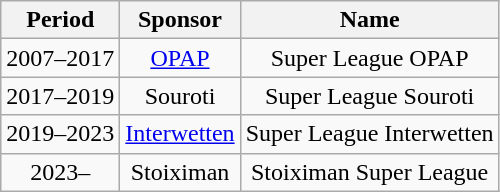<table class="wikitable" style="text-align:center;">
<tr>
<th>Period</th>
<th>Sponsor</th>
<th>Name</th>
</tr>
<tr>
<td>2007–2017</td>
<td><a href='#'>OPAP</a></td>
<td>Super League OPAP</td>
</tr>
<tr>
<td>2017–2019</td>
<td>Souroti</td>
<td>Super League Souroti</td>
</tr>
<tr>
<td>2019–2023</td>
<td><a href='#'>Interwetten</a></td>
<td>Super League Interwetten</td>
</tr>
<tr>
<td>2023–</td>
<td>Stoiximan</td>
<td>Stoiximan Super League</td>
</tr>
</table>
